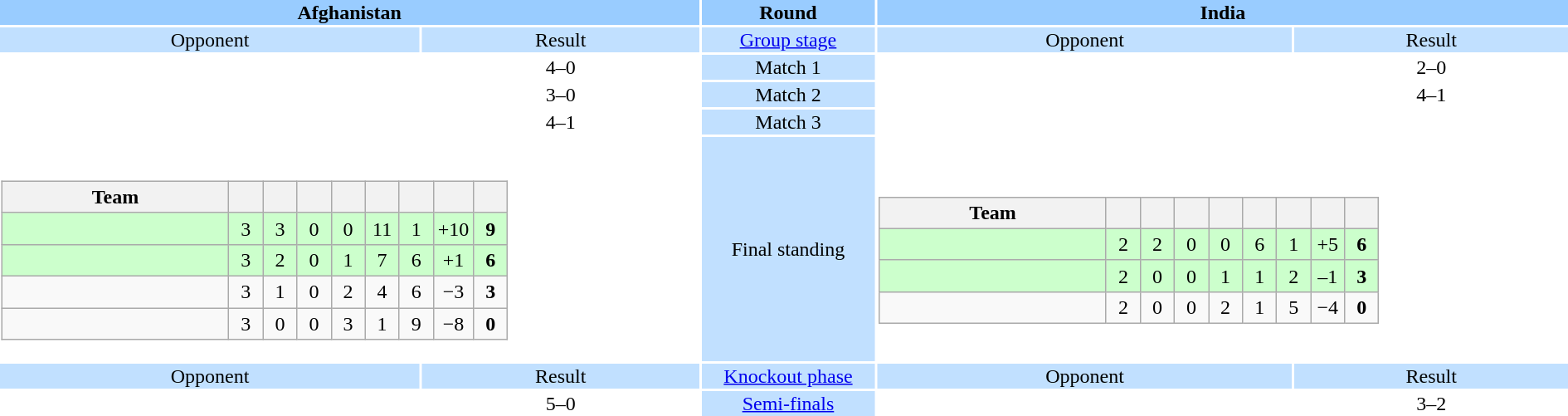<table style="width:100%;text-align:center">
<tr style="vertical-align:top;background:#9cf">
<th colspan=2 style="width:1*">Afghanistan</th>
<th>Round</th>
<th colspan=2 style="width:1*">India</th>
</tr>
<tr style="vertical-align:top;background:#c1e0ff">
<td>Opponent</td>
<td>Result</td>
<td><a href='#'>Group stage</a></td>
<td>Opponent</td>
<td>Result</td>
</tr>
<tr>
<td></td>
<td>4–0</td>
<td style="background:#c1e0ff">Match 1</td>
<td></td>
<td>2–0</td>
</tr>
<tr>
<td></td>
<td>3–0</td>
<td style="background:#c1e0ff">Match 2</td>
<td></td>
<td>4–1</td>
</tr>
<tr>
<td></td>
<td>4–1</td>
<td style="background:#c1e0ff">Match 3</td>
<td></td>
<td></td>
</tr>
<tr>
<td colspan="2" style="text-align:center"><br><table class="wikitable" style="text-align: center">
<tr>
<th width="175">Team</th>
<th width="20"></th>
<th width="20"></th>
<th width="20"></th>
<th width="20"></th>
<th width="20"></th>
<th width="20"></th>
<th width="20"></th>
<th width="20"></th>
</tr>
<tr style="background:#cfc">
<td align=left><strong></strong></td>
<td>3</td>
<td>3</td>
<td>0</td>
<td>0</td>
<td>11</td>
<td>1</td>
<td>+10</td>
<td><strong>9</strong></td>
</tr>
<tr style="background:#cfc">
<td align=left></td>
<td>3</td>
<td>2</td>
<td>0</td>
<td>1</td>
<td>7</td>
<td>6</td>
<td>+1</td>
<td><strong>6</strong></td>
</tr>
<tr>
<td align=left></td>
<td>3</td>
<td>1</td>
<td>0</td>
<td>2</td>
<td>4</td>
<td>6</td>
<td>−3</td>
<td><strong>3</strong></td>
</tr>
<tr>
<td align=left></td>
<td>3</td>
<td>0</td>
<td>0</td>
<td>3</td>
<td>1</td>
<td>9</td>
<td>−8</td>
<td><strong>0</strong></td>
</tr>
</table>
</td>
<td style="background:#c1e0ff">Final standing</td>
<td colspan="2" style="text-align:center"><br><table class="wikitable" style="text-align: center">
<tr>
<th width="175">Team</th>
<th width="20"></th>
<th width="20"></th>
<th width="20"></th>
<th width="20"></th>
<th width="20"></th>
<th width="20"></th>
<th width="20"></th>
<th width="20"></th>
</tr>
<tr style="background:#cfc">
<td align=left><strong></strong></td>
<td>2</td>
<td>2</td>
<td>0</td>
<td>0</td>
<td>6</td>
<td>1</td>
<td>+5</td>
<td><strong>6</strong></td>
</tr>
<tr style="background:#cfc">
<td align=left></td>
<td>2</td>
<td>0</td>
<td>0</td>
<td>1</td>
<td>1</td>
<td>2</td>
<td>–1</td>
<td><strong>3</strong></td>
</tr>
<tr>
<td align=left></td>
<td>2</td>
<td>0</td>
<td>0</td>
<td>2</td>
<td>1</td>
<td>5</td>
<td>−4</td>
<td><strong>0</strong></td>
</tr>
</table>
</td>
</tr>
<tr style="vertical-align:top;background:#c1e0ff">
<td>Opponent</td>
<td>Result</td>
<td><a href='#'>Knockout phase</a></td>
<td>Opponent</td>
<td>Result</td>
</tr>
<tr>
<td></td>
<td>5–0</td>
<td style="background:#c1e0ff"><a href='#'>Semi-finals</a></td>
<td></td>
<td>3–2</td>
</tr>
</table>
